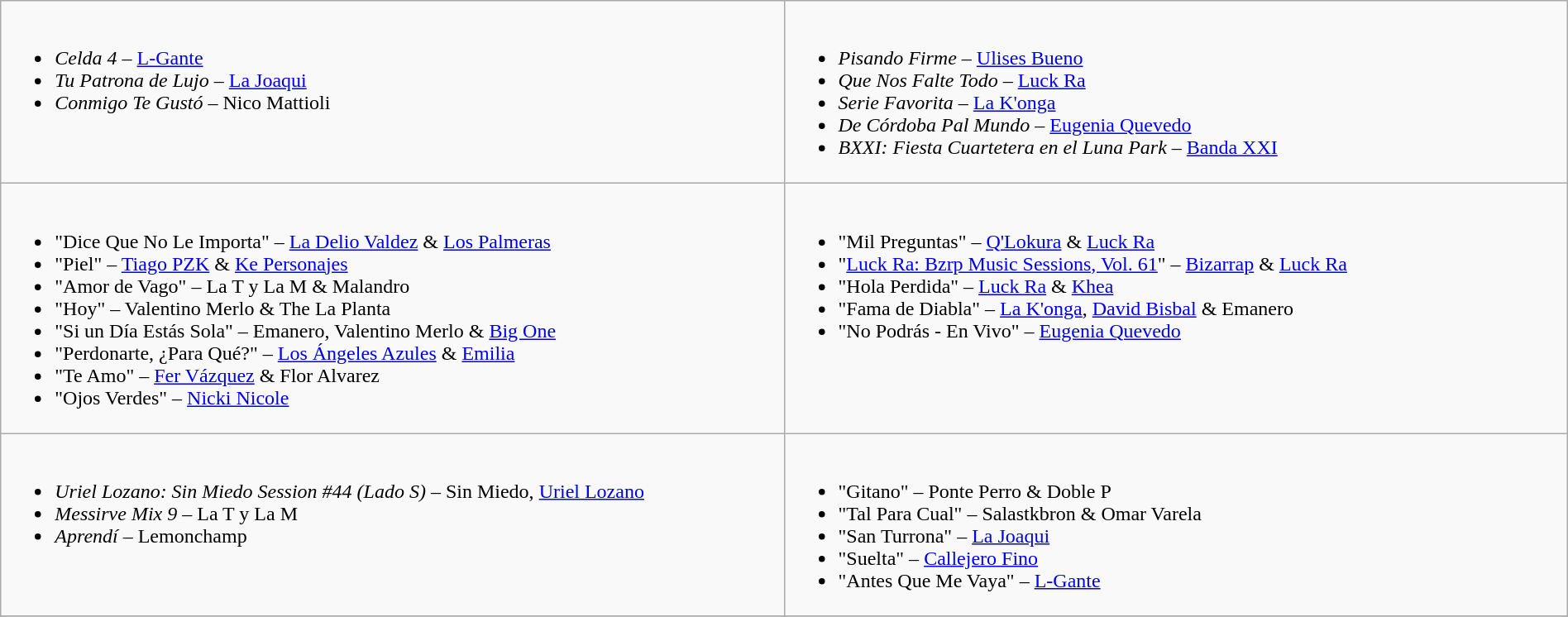<table class="wikitable" width="100%">
<tr>
<td style="vertical-align:top;" width="50%"><br><ul><li><em>Celda 4</em> – <a href='#'>L-Gante</a></li><li><em>Tu Patrona de Lujo</em> – <a href='#'>La Joaqui</a></li><li><em>Conmigo Te Gustó</em> – Nico Mattioli</li></ul></td>
<td style="vertical-align:top;" width="50%"><br><ul><li><em>Pisando Firme</em> – <a href='#'>Ulises Bueno</a></li><li><em>Que Nos Falte Todo</em> – <a href='#'>Luck Ra</a></li><li><em>Serie Favorita</em> – <a href='#'>La K'onga</a></li><li><em>De Córdoba Pal Mundo</em> – <a href='#'>Eugenia Quevedo</a></li><li><em>BXXI: Fiesta Cuartetera en el Luna Park</em> – <a href='#'>Banda XXI</a></li></ul></td>
</tr>
<tr>
<td style="vertical-align:top;" width="50%"><br><ul><li>"Dice Que No Le Importa" – <a href='#'>La Delio Valdez</a> & <a href='#'>Los Palmeras</a></li><li>"Piel" – <a href='#'>Tiago PZK</a> & <a href='#'>Ke Personajes</a></li><li>"Amor de Vago" – La T y La M & Malandro</li><li>"Hoy" – Valentino Merlo & The La Planta</li><li>"Si un Día Estás Sola" – Emanero, Valentino Merlo & <a href='#'>Big One</a></li><li>"Perdonarte, ¿Para Qué?" – <a href='#'>Los Ángeles Azules</a> & <a href='#'>Emilia</a></li><li>"Te Amo" – <a href='#'>Fer Vázquez</a> & Flor Alvarez</li><li>"Ojos Verdes" – <a href='#'>Nicki Nicole</a></li></ul></td>
<td style="vertical-align:top;" width="50%"><br><ul><li>"Mil Preguntas" – <a href='#'>Q'Lokura</a> & <a href='#'>Luck Ra</a></li><li>"<a href='#'>Luck Ra: Bzrp Music Sessions, Vol. 61</a>" – <a href='#'>Bizarrap</a> & <a href='#'>Luck Ra</a></li><li>"Hola Perdida" – <a href='#'>Luck Ra</a> & <a href='#'>Khea</a></li><li>"Fama de Diabla" – <a href='#'>La K'onga</a>, <a href='#'>David Bisbal</a> & Emanero</li><li>"No Podrás - En Vivo" – <a href='#'>Eugenia Quevedo</a></li></ul></td>
</tr>
<tr>
<td style="vertical-align:top;" width="50%"><br><ul><li><em>Uriel Lozano: Sin Miedo Session #44 (Lado S)</em> – Sin Miedo, <a href='#'>Uriel Lozano</a></li><li><em>Messirve Mix 9</em> – La T y La M</li><li><em>Aprendí</em> – Lemonchamp</li></ul></td>
<td style="vertical-align:top;" width="50%"><br><ul><li>"Gitano" – Ponte Perro & Doble P</li><li>"Tal Para Cual" – Salastkbron & Omar Varela</li><li>"San Turrona" – <a href='#'>La Joaqui</a></li><li>"Suelta" – <a href='#'>Callejero Fino</a></li><li>"Antes Que Me Vaya" – <a href='#'>L-Gante</a></li></ul></td>
</tr>
<tr>
</tr>
</table>
